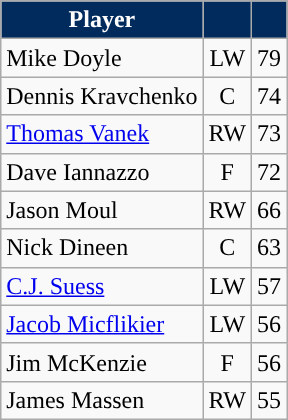<table class="wikitable" style="text-align:center;">
<tr>
<th align="left" style="background:#002b5c; color:#FFFFFF;">Player</th>
<th style="background:#002b5c; color:#FFFFFF;"></th>
<th style="background:#002b5c; color:#FFFFFF;"></th>
</tr>
<tr>
<td align="left">Mike Doyle</td>
<td>LW</td>
<td>79</td>
</tr>
<tr>
<td align="left">Dennis Kravchenko</td>
<td>C</td>
<td>74</td>
</tr>
<tr>
<td align="left"><a href='#'>Thomas Vanek</a></td>
<td>RW</td>
<td>73</td>
</tr>
<tr>
<td align="left">Dave Iannazzo</td>
<td>F</td>
<td>72</td>
</tr>
<tr>
<td align="left">Jason Moul</td>
<td>RW</td>
<td>66</td>
</tr>
<tr>
<td align="left">Nick Dineen</td>
<td>C</td>
<td>63</td>
</tr>
<tr>
<td align="left"><a href='#'>C.J. Suess</a></td>
<td>LW</td>
<td>57</td>
</tr>
<tr>
<td align="left"><a href='#'>Jacob Micflikier</a></td>
<td>LW</td>
<td>56</td>
</tr>
<tr>
<td align="left">Jim McKenzie</td>
<td>F</td>
<td>56</td>
</tr>
<tr>
<td align="left">James Massen</td>
<td>RW</td>
<td>55</td>
</tr>
</table>
